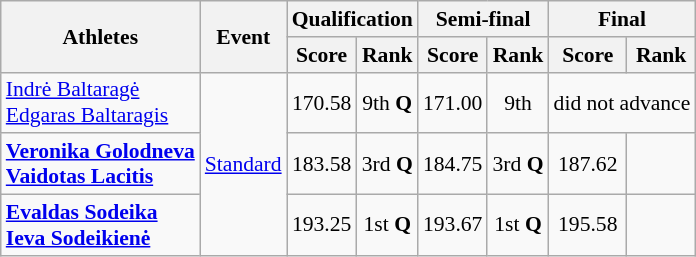<table class="wikitable" style="font-size:90%;">
<tr>
<th rowspan="2">Athletes</th>
<th rowspan="2">Event</th>
<th colspan="2">Qualification</th>
<th colspan="2">Semi-final</th>
<th colspan="2">Final</th>
</tr>
<tr>
<th>Score</th>
<th>Rank</th>
<th>Score</th>
<th>Rank</th>
<th>Score</th>
<th>Rank</th>
</tr>
<tr align="center">
<td align="left"><a href='#'>Indrė Baltaragė</a><br><a href='#'>Edgaras Baltaragis</a></td>
<td rowspan="3" align="left"><a href='#'>Standard</a></td>
<td>170.58</td>
<td>9th <strong>Q</strong></td>
<td>171.00</td>
<td>9th</td>
<td colspan=2>did not advance</td>
</tr>
<tr align="center">
<td align="left"><strong><a href='#'>Veronika Golodneva</a><br><a href='#'>Vaidotas Lacitis</a></strong></td>
<td>183.58</td>
<td>3rd <strong>Q</strong></td>
<td>184.75</td>
<td>3rd <strong>Q</strong></td>
<td>187.62</td>
<td></td>
</tr>
<tr align="center">
<td align="left"><strong><a href='#'>Evaldas Sodeika</a><br><a href='#'>Ieva Sodeikienė</a></strong></td>
<td>193.25</td>
<td>1st <strong>Q</strong></td>
<td>193.67</td>
<td>1st <strong>Q</strong></td>
<td>195.58</td>
<td></td>
</tr>
</table>
